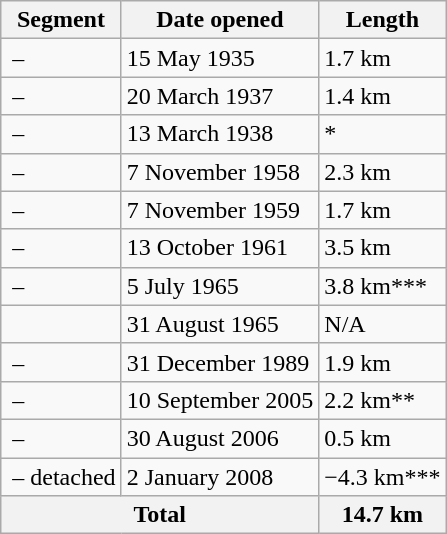<table class="wikitable" style="border-collapse: collapse; text-align: left;">
<tr>
<th>Segment</th>
<th>Date opened</th>
<th>Length</th>
</tr>
<tr>
<td style="text-align: left;"> – </td>
<td>15 May 1935</td>
<td>1.7 km</td>
</tr>
<tr>
<td style="text-align: left;"> – </td>
<td>20 March 1937</td>
<td>1.4 km</td>
</tr>
<tr>
<td style="text-align: left;"> – </td>
<td>13 March 1938</td>
<td>*</td>
</tr>
<tr>
<td style="text-align: left;"> – </td>
<td>7 November 1958</td>
<td>2.3 km</td>
</tr>
<tr>
<td style="text-align: left;"> – </td>
<td>7 November 1959</td>
<td>1.7 km</td>
</tr>
<tr>
<td style="text-align: left;"> – </td>
<td>13 October 1961</td>
<td>3.5 km</td>
</tr>
<tr>
<td style="text-align: left;"> – </td>
<td>5 July 1965</td>
<td>3.8 km***</td>
</tr>
<tr>
<td style="text-align: left;"></td>
<td>31 August 1965</td>
<td>N/A</td>
</tr>
<tr>
<td style="text-align: left;"> – </td>
<td>31 December 1989</td>
<td>1.9 km</td>
</tr>
<tr>
<td style="text-align: left;"> – </td>
<td>10 September 2005</td>
<td>2.2 km**</td>
</tr>
<tr>
<td style="text-align: left;"> – </td>
<td>30 August 2006</td>
<td>0.5 km</td>
</tr>
<tr>
<td style="text-align: left;"> –  detached</td>
<td>2 January 2008</td>
<td>−4.3 km***</td>
</tr>
<tr>
<th colspan="2">Total</th>
<th>14.7 km</th>
</tr>
</table>
